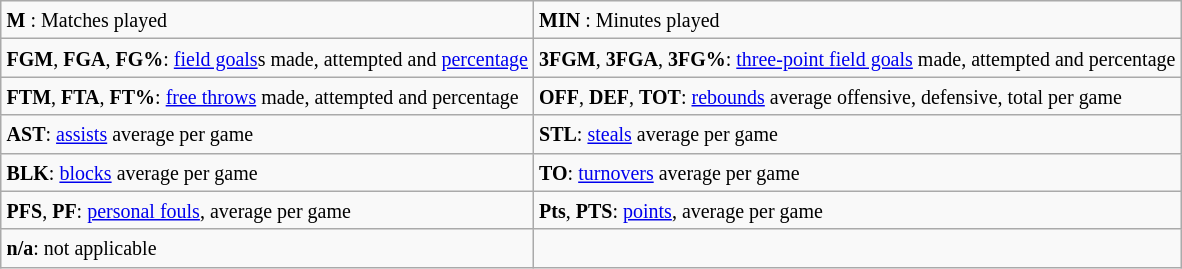<table style="margin:1em auto;"  class="wikitable">
<tr>
<td><small><strong>M</strong> : Matches played</small></td>
<td><small><strong>MIN</strong> : Minutes played</small></td>
</tr>
<tr>
<td><small><strong>FGM</strong>, <strong>FGA</strong>, <strong>FG%</strong>: <a href='#'>field goals</a>s made, attempted and <a href='#'>percentage</a></small></td>
<td><small><strong>3FGM</strong>, <strong>3FGA</strong>, <strong>3FG%</strong>: <a href='#'>three-point field goals</a> made, attempted and percentage</small></td>
</tr>
<tr>
<td><small><strong>FTM</strong>, <strong>FTA</strong>, <strong>FT%</strong>: <a href='#'>free throws</a> made, attempted and percentage</small></td>
<td><small><strong>OFF</strong>, <strong>DEF</strong>, <strong>TOT</strong>: <a href='#'>rebounds</a> average offensive, defensive, total per game</small></td>
</tr>
<tr>
<td><small><strong>AST</strong>: <a href='#'>assists</a> average per game</small></td>
<td><small><strong>STL</strong>: <a href='#'>steals</a> average per game</small></td>
</tr>
<tr>
<td><small><strong>BLK</strong>: <a href='#'>blocks</a> average per game</small></td>
<td><small><strong>TO</strong>: <a href='#'>turnovers</a> average per game</small></td>
</tr>
<tr>
<td><small><strong>PFS</strong>, <strong>PF</strong>: <a href='#'>personal fouls</a>, average per game</small></td>
<td><small><strong>Pts</strong>, <strong>PTS</strong>: <a href='#'>points</a>, average per game</small></td>
</tr>
<tr>
<td><small><strong>n/a</strong>: not applicable</small></td>
</tr>
</table>
